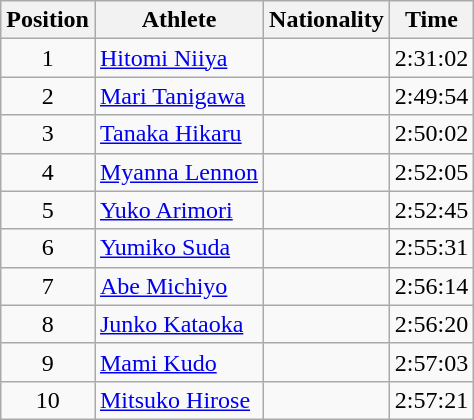<table class="wikitable sortable">
<tr>
<th>Position</th>
<th>Athlete</th>
<th>Nationality</th>
<th>Time</th>
</tr>
<tr>
<td style="text-align:center">1</td>
<td><a href='#'>Hitomi Niiya</a></td>
<td></td>
<td>2:31:02</td>
</tr>
<tr>
<td style="text-align:center">2</td>
<td><a href='#'>Mari Tanigawa</a></td>
<td></td>
<td>2:49:54</td>
</tr>
<tr>
<td style="text-align:center">3</td>
<td><a href='#'>Tanaka Hikaru</a></td>
<td></td>
<td>2:50:02</td>
</tr>
<tr>
<td style="text-align:center">4</td>
<td><a href='#'>Myanna Lennon</a></td>
<td></td>
<td>2:52:05</td>
</tr>
<tr>
<td style="text-align:center">5</td>
<td><a href='#'>Yuko Arimori</a></td>
<td></td>
<td>2:52:45</td>
</tr>
<tr>
<td style="text-align:center">6</td>
<td><a href='#'>Yumiko Suda</a></td>
<td></td>
<td>2:55:31</td>
</tr>
<tr>
<td style="text-align:center">7</td>
<td><a href='#'>Abe Michiyo</a></td>
<td></td>
<td>2:56:14</td>
</tr>
<tr>
<td style="text-align:center">8</td>
<td><a href='#'>Junko Kataoka</a></td>
<td></td>
<td>2:56:20</td>
</tr>
<tr>
<td style="text-align:center">9</td>
<td><a href='#'>Mami Kudo</a></td>
<td></td>
<td>2:57:03</td>
</tr>
<tr>
<td style="text-align:center">10</td>
<td><a href='#'>Mitsuko Hirose</a></td>
<td></td>
<td>2:57:21</td>
</tr>
</table>
